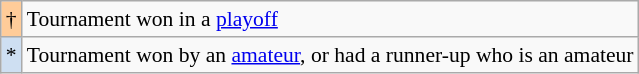<table class="wikitable" style="font-size:90%;">
<tr>
<td style="background-color:#FFCC99">†</td>
<td>Tournament won in a <a href='#'>playoff</a></td>
</tr>
<tr>
<td style="background-color:#cedff2">*</td>
<td>Tournament won by an <a href='#'>amateur</a>, or had a runner-up who is an amateur</td>
</tr>
</table>
